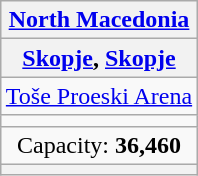<table class=wikitable style="text-align:center;margin:1em auto;">
<tr>
<th><a href='#'>North Macedonia</a></th>
</tr>
<tr>
<th><a href='#'>Skopje</a>, <a href='#'>Skopje</a></th>
</tr>
<tr>
<td><a href='#'>Toše Proeski Arena</a></td>
</tr>
<tr>
<td></td>
</tr>
<tr>
<td>Capacity: <strong>36,460</strong></td>
</tr>
<tr>
<th rowspan=1 colspan=2></th>
</tr>
</table>
